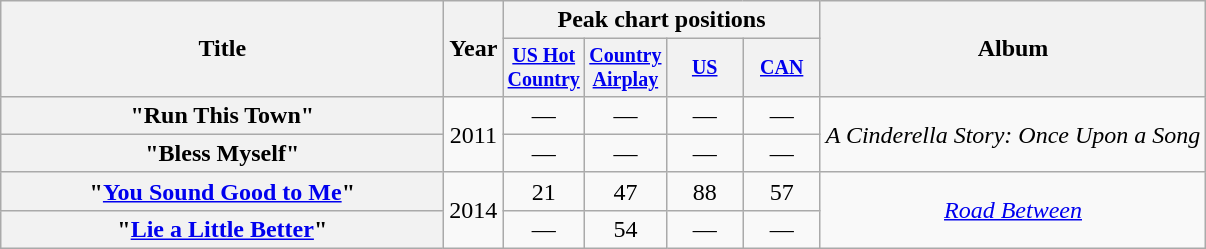<table class="wikitable plainrowheaders" style="text-align:center;" border="1">
<tr>
<th scope="col" rowspan="2" style="width:18em;">Title</th>
<th scope="col" rowspan="2">Year</th>
<th scope="col" colspan="4">Peak chart positions</th>
<th scope="col" rowspan="2">Album</th>
</tr>
<tr style="font-size:smaller;">
<th style="width:45px;"><a href='#'>US Hot Country</a></th>
<th style="width:45px;"><a href='#'>Country Airplay</a></th>
<th style="width:45px;"><a href='#'>US</a></th>
<th style="width:45px;"><a href='#'>CAN</a></th>
</tr>
<tr>
<th scope="row">"Run This Town"</th>
<td rowspan="2">2011</td>
<td>—</td>
<td>—</td>
<td>—</td>
<td>—</td>
<td rowspan="2"><em>A Cinderella Story: Once Upon a Song</em></td>
</tr>
<tr>
<th scope="row">"Bless Myself"</th>
<td>—</td>
<td>—</td>
<td>—</td>
<td>—</td>
</tr>
<tr>
<th scope="row">"<a href='#'>You Sound Good to Me</a>"</th>
<td rowspan="2">2014</td>
<td>21</td>
<td>47</td>
<td>88</td>
<td>57</td>
<td rowspan="2"><em><a href='#'>Road Between</a></em></td>
</tr>
<tr>
<th scope="row">"<a href='#'>Lie a Little Better</a>"</th>
<td>—</td>
<td>54</td>
<td>—</td>
<td>—</td>
</tr>
</table>
